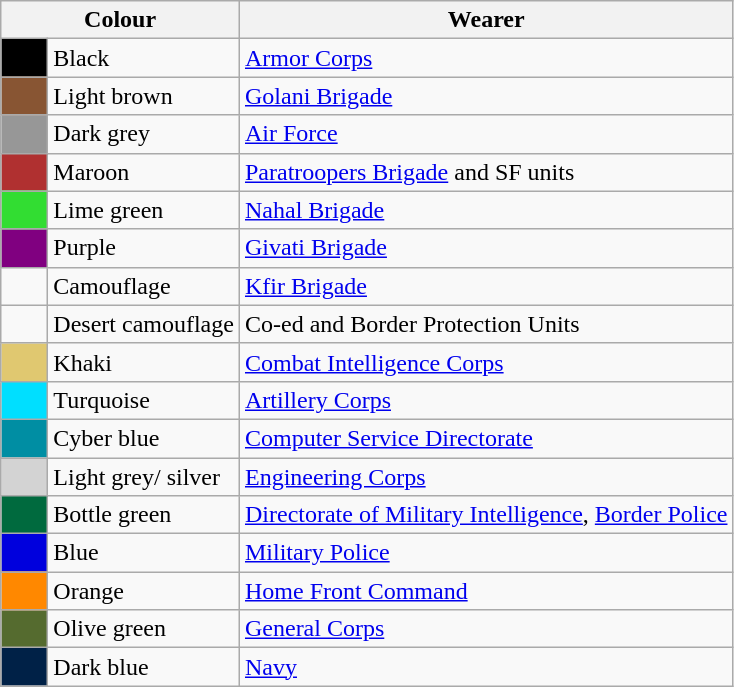<table class="wikitable">
<tr>
<th colspan="2">Colour</th>
<th>Wearer</th>
</tr>
<tr>
<td style="background:black;">      </td>
<td>Black</td>
<td><a href='#'>Armor Corps</a></td>
</tr>
<tr>
<td style="background:#853;"></td>
<td>Light brown</td>
<td><a href='#'>Golani Brigade</a></td>
</tr>
<tr>
<td style="background:#979797;"></td>
<td>Dark grey</td>
<td><a href='#'>Air Force</a></td>
</tr>
<tr>
<td style="background:#B03030;"></td>
<td>Maroon</td>
<td><a href='#'>Paratroopers Brigade</a> and SF units</td>
</tr>
<tr>
<td style="background:#32DD32;"></td>
<td>Lime green</td>
<td><a href='#'>Nahal Brigade</a></td>
</tr>
<tr>
<td style="background:purple;"></td>
<td>Purple</td>
<td><a href='#'>Givati Brigade</a></td>
</tr>
<tr>
<td></td>
<td>Camouflage</td>
<td><a href='#'>Kfir Brigade</a></td>
</tr>
<tr>
<td></td>
<td>Desert camouflage</td>
<td>Co-ed and Border Protection Units</td>
</tr>
<tr>
<td style="background:#e0c870;"></td>
<td>Khaki</td>
<td><a href='#'>Combat Intelligence Corps</a></td>
</tr>
<tr>
<td style="background:#00DFFF;"></td>
<td>Turquoise</td>
<td><a href='#'>Artillery Corps</a></td>
</tr>
<tr>
<td style="background:#008ea3;"></td>
<td>Cyber blue</td>
<td><a href='#'>Computer Service Directorate</a></td>
</tr>
<tr>
<td style="background:#D3D3D3;"></td>
<td>Light grey/ silver</td>
<td><a href='#'>Engineering Corps</a></td>
</tr>
<tr>
<td style="background:#006A3e;"></td>
<td>Bottle green</td>
<td><a href='#'>Directorate of Military Intelligence</a>, <a href='#'>Border Police</a></td>
</tr>
<tr>
<td style="background:#00d;"></td>
<td>Blue</td>
<td><a href='#'>Military Police</a></td>
</tr>
<tr>
<td style="background:#FF8800;"></td>
<td>Orange</td>
<td><a href='#'>Home Front Command</a></td>
</tr>
<tr>
<td style="background:#556B2F;"></td>
<td>Olive green</td>
<td><a href='#'>General Corps</a></td>
</tr>
<tr>
<td style="background:#002147;"></td>
<td>Dark blue</td>
<td><a href='#'>Navy</a></td>
</tr>
</table>
